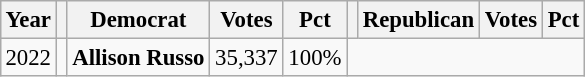<table class="wikitable" style="margin:0.5em ; font-size:95%">
<tr>
<th>Year</th>
<th></th>
<th>Democrat</th>
<th>Votes</th>
<th>Pct</th>
<th></th>
<th>Republican</th>
<th>Votes</th>
<th>Pct</th>
</tr>
<tr>
<td>2022</td>
<td></td>
<td><strong>Allison Russo</strong></td>
<td>35,337</td>
<td>100%</td>
</tr>
</table>
